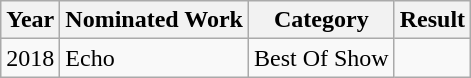<table class="wikitable">
<tr>
<th>Year</th>
<th>Nominated Work</th>
<th>Category</th>
<th>Result</th>
</tr>
<tr>
<td>2018</td>
<td>Echo</td>
<td>Best Of Show</td>
<td></td>
</tr>
</table>
